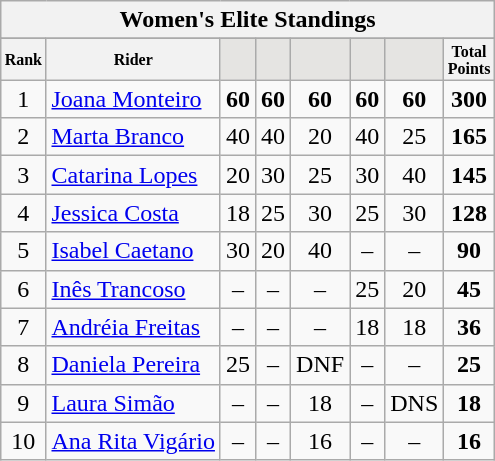<table class="wikitable sortable">
<tr>
<th colspan=27 align="center">Women's Elite Standings</th>
</tr>
<tr>
</tr>
<tr style="font-size:8pt;font-weight:bold">
<th align="center">Rank</th>
<th align="center">Rider</th>
<th class=unsortable style="background:#E5E4E2;"><small></small></th>
<th class=unsortable style="background:#E5E4E2;"><small></small></th>
<th class=unsortable style="background:#E5E4E2;"><small></small></th>
<th class=unsortable style="background:#E5E4E2;"><small></small></th>
<th class=unsortable style="background:#E5E4E2;"><small></small></th>
<th align="center">Total<br>Points</th>
</tr>
<tr>
<td align=center>1</td>
<td> <a href='#'>Joana Monteiro</a></td>
<td align=center><strong>60</strong></td>
<td align=center><strong>60</strong></td>
<td align=center><strong>60</strong></td>
<td align=center><strong>60</strong></td>
<td align=center><strong>60</strong></td>
<td align=center><strong>300</strong></td>
</tr>
<tr>
<td align=center>2</td>
<td> <a href='#'>Marta Branco</a></td>
<td align=center>40</td>
<td align=center>40</td>
<td align=center>20</td>
<td align=center>40</td>
<td align=center>25</td>
<td align=center><strong>165</strong></td>
</tr>
<tr>
<td align=center>3</td>
<td> <a href='#'>Catarina Lopes</a></td>
<td align=center>20</td>
<td align=center>30</td>
<td align=center>25</td>
<td align=center>30</td>
<td align=center>40</td>
<td align=center><strong>145</strong></td>
</tr>
<tr>
<td align=center>4</td>
<td> <a href='#'>Jessica Costa</a></td>
<td align=center>18</td>
<td align=center>25</td>
<td align=center>30</td>
<td align=center>25</td>
<td align=center>30</td>
<td align=center><strong>128</strong></td>
</tr>
<tr>
<td align=center>5</td>
<td> <a href='#'>Isabel Caetano</a></td>
<td align=center>30</td>
<td align=center>20</td>
<td align=center>40</td>
<td align=center>–</td>
<td align=center>–</td>
<td align=center><strong>90</strong></td>
</tr>
<tr>
<td align=center>6</td>
<td> <a href='#'>Inês Trancoso</a></td>
<td align=center>–</td>
<td align=center>–</td>
<td align=center>–</td>
<td align=center>25</td>
<td align=center>20</td>
<td align=center><strong>45</strong></td>
</tr>
<tr>
<td align=center>7</td>
<td> <a href='#'>Andréia Freitas</a></td>
<td align=center>–</td>
<td align=center>–</td>
<td align=center>–</td>
<td align=center>18</td>
<td align=center>18</td>
<td align=center><strong>36</strong></td>
</tr>
<tr>
<td align=center>8</td>
<td> <a href='#'>Daniela Pereira</a></td>
<td align=center>25</td>
<td align=center>–</td>
<td align=center>DNF</td>
<td align=center>–</td>
<td align=center>–</td>
<td align=center><strong>25</strong></td>
</tr>
<tr>
<td align=center>9</td>
<td> <a href='#'>Laura Simão</a></td>
<td align=center>–</td>
<td align=center>–</td>
<td align=center>18</td>
<td align=center>–</td>
<td align=center>DNS</td>
<td align=center><strong>18</strong></td>
</tr>
<tr>
<td align=center>10</td>
<td> <a href='#'>Ana Rita Vigário</a></td>
<td align=center>–</td>
<td align=center>–</td>
<td align=center>16</td>
<td align=center>–</td>
<td align=center>–</td>
<td align=center><strong>16</strong></td>
</tr>
</table>
